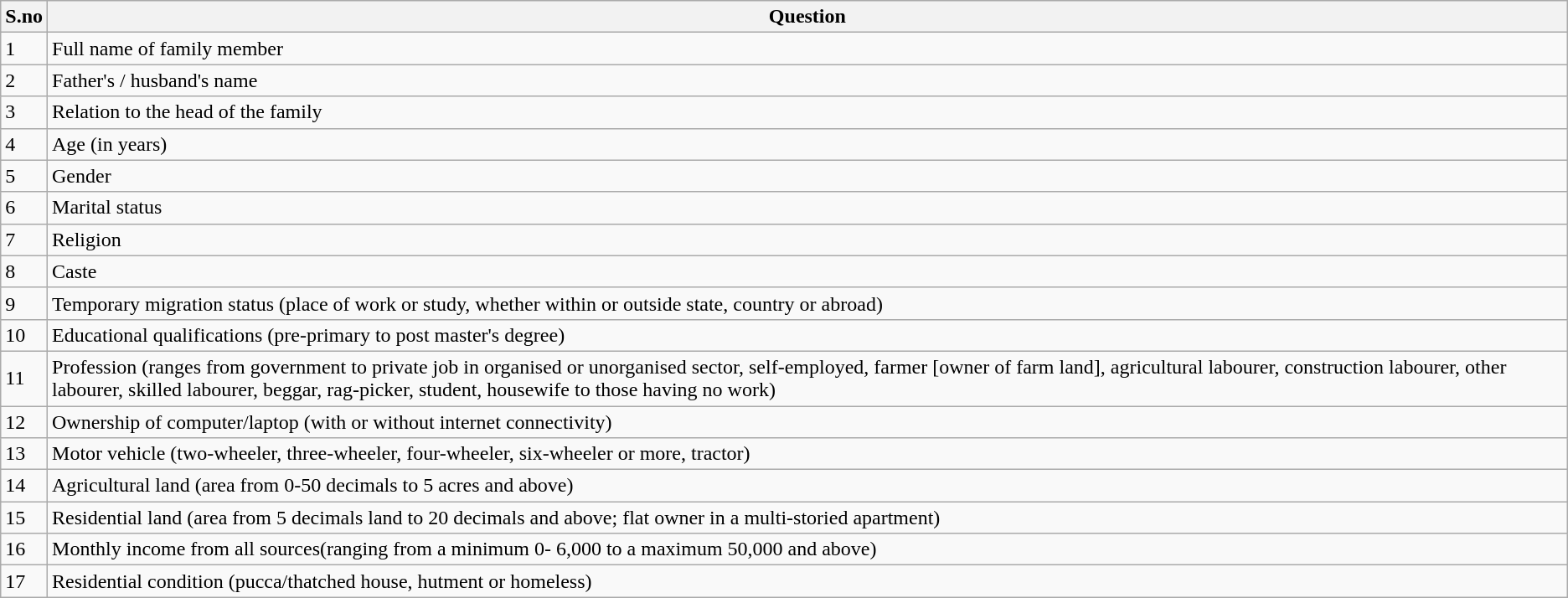<table class="wikitable mw-collapsible mw-collapsed">
<tr>
<th>S.no</th>
<th>Question</th>
</tr>
<tr>
<td>1</td>
<td>Full name of family member</td>
</tr>
<tr>
<td>2</td>
<td>Father's / husband's name</td>
</tr>
<tr>
<td>3</td>
<td>Relation to the head of the family</td>
</tr>
<tr>
<td>4</td>
<td>Age (in years)</td>
</tr>
<tr>
<td>5</td>
<td>Gender</td>
</tr>
<tr>
<td>6</td>
<td>Marital status</td>
</tr>
<tr>
<td>7</td>
<td>Religion</td>
</tr>
<tr>
<td>8</td>
<td>Caste</td>
</tr>
<tr>
<td>9</td>
<td>Temporary migration status (place of work or study, whether within or outside state, country or abroad)</td>
</tr>
<tr>
<td>10</td>
<td>Educational qualifications (pre-primary to post master's degree)</td>
</tr>
<tr>
<td>11</td>
<td>Profession (ranges from government to private job in organised or unorganised sector, self-employed, farmer [owner of farm land], agricultural labourer, construction labourer, other labourer, skilled labourer, beggar, rag-picker, student, housewife to those having no work)</td>
</tr>
<tr>
<td>12</td>
<td>Ownership of computer/laptop (with or without internet connectivity)</td>
</tr>
<tr>
<td>13</td>
<td>Motor vehicle (two-wheeler, three-wheeler, four-wheeler, six-wheeler or more, tractor)</td>
</tr>
<tr>
<td>14</td>
<td>Agricultural land (area from 0-50 decimals to 5 acres and above)</td>
</tr>
<tr>
<td>15</td>
<td>Residential land (area from 5 decimals land to 20 decimals and above;  flat owner in a multi-storied apartment)</td>
</tr>
<tr>
<td>16</td>
<td>Monthly income from all sources(ranging from a minimum 0-  6,000 to a maximum  50,000 and above)</td>
</tr>
<tr>
<td>17</td>
<td>Residential condition (pucca/thatched house, hutment or homeless)</td>
</tr>
</table>
